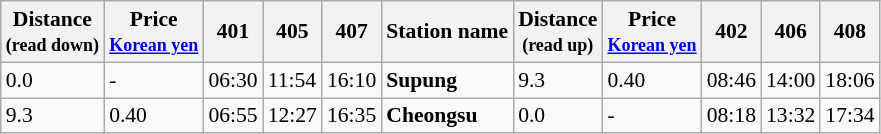<table class="wikitable" style="font-size:90%;">
<tr>
<th>Distance<br><small>(read down)</small></th>
<th>Price<br><small><a href='#'>Korean yen</a></small></th>
<th>401</th>
<th>405</th>
<th>407</th>
<th>Station name</th>
<th>Distance<br><small>(read up)</small></th>
<th>Price<br><small><a href='#'>Korean yen</a></small></th>
<th>402</th>
<th>406</th>
<th>408</th>
</tr>
<tr>
<td>0.0</td>
<td>-</td>
<td>06:30</td>
<td>11:54</td>
<td>16:10</td>
<td><strong>Supung</strong></td>
<td>9.3</td>
<td>0.40</td>
<td>08:46</td>
<td>14:00</td>
<td>18:06</td>
</tr>
<tr>
<td>9.3</td>
<td>0.40</td>
<td>06:55</td>
<td>12:27</td>
<td>16:35</td>
<td><strong>Cheongsu</strong></td>
<td>0.0</td>
<td>-</td>
<td>08:18</td>
<td>13:32</td>
<td>17:34</td>
</tr>
</table>
